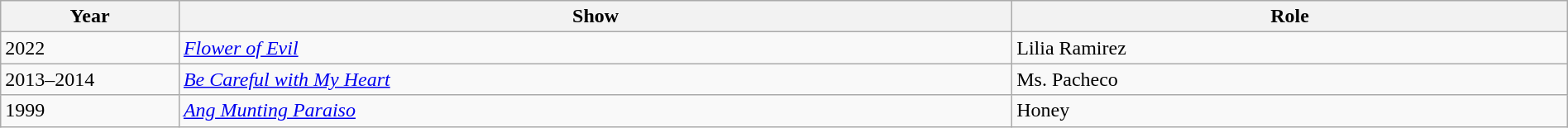<table class="wikitable sortable" width="100%">
<tr>
<th width="3%">Year</th>
<th width="15%">Show</th>
<th width="10%">Role</th>
</tr>
<tr>
<td>2022</td>
<td><em><a href='#'>Flower of Evil</a></em></td>
<td>Lilia Ramirez</td>
</tr>
<tr>
<td>2013–2014</td>
<td><em><a href='#'>Be Careful with My Heart</a></em></td>
<td>Ms. Pacheco</td>
</tr>
<tr>
<td>1999</td>
<td><em><a href='#'>Ang Munting Paraiso</a></em></td>
<td>Honey</td>
</tr>
</table>
